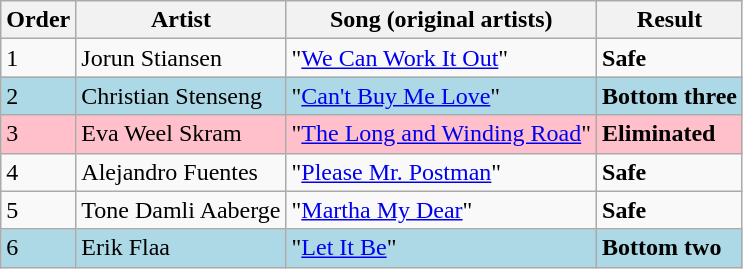<table class=wikitable>
<tr>
<th>Order</th>
<th>Artist</th>
<th>Song (original artists)</th>
<th>Result</th>
</tr>
<tr>
<td>1</td>
<td>Jorun Stiansen</td>
<td>"<a href='#'>We Can Work It Out</a>"</td>
<td><strong>Safe</strong></td>
</tr>
<tr style="background:lightblue;">
<td>2</td>
<td>Christian Stenseng</td>
<td>"<a href='#'>Can't Buy Me Love</a>"</td>
<td><strong>Bottom three</strong></td>
</tr>
<tr style="background:pink;">
<td>3</td>
<td>Eva Weel Skram</td>
<td>"<a href='#'>The Long and Winding Road</a>"</td>
<td><strong>Eliminated</strong></td>
</tr>
<tr>
<td>4</td>
<td>Alejandro Fuentes</td>
<td>"<a href='#'>Please Mr. Postman</a>"</td>
<td><strong>Safe</strong></td>
</tr>
<tr>
<td>5</td>
<td>Tone Damli Aaberge</td>
<td>"<a href='#'>Martha My Dear</a>"</td>
<td><strong>Safe</strong></td>
</tr>
<tr style="background:lightblue;">
<td>6</td>
<td>Erik Flaa</td>
<td>"<a href='#'>Let It Be</a>"</td>
<td><strong>Bottom two</strong></td>
</tr>
</table>
